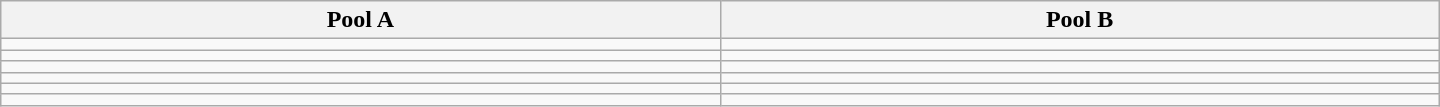<table class="wikitable" width=960>
<tr>
<th width=50%>Pool A</th>
<th width=50%>Pool B</th>
</tr>
<tr>
<td></td>
<td></td>
</tr>
<tr>
<td></td>
<td></td>
</tr>
<tr>
<td></td>
<td></td>
</tr>
<tr>
<td></td>
<td></td>
</tr>
<tr>
<td></td>
<td></td>
</tr>
<tr>
<td></td>
<td></td>
</tr>
</table>
